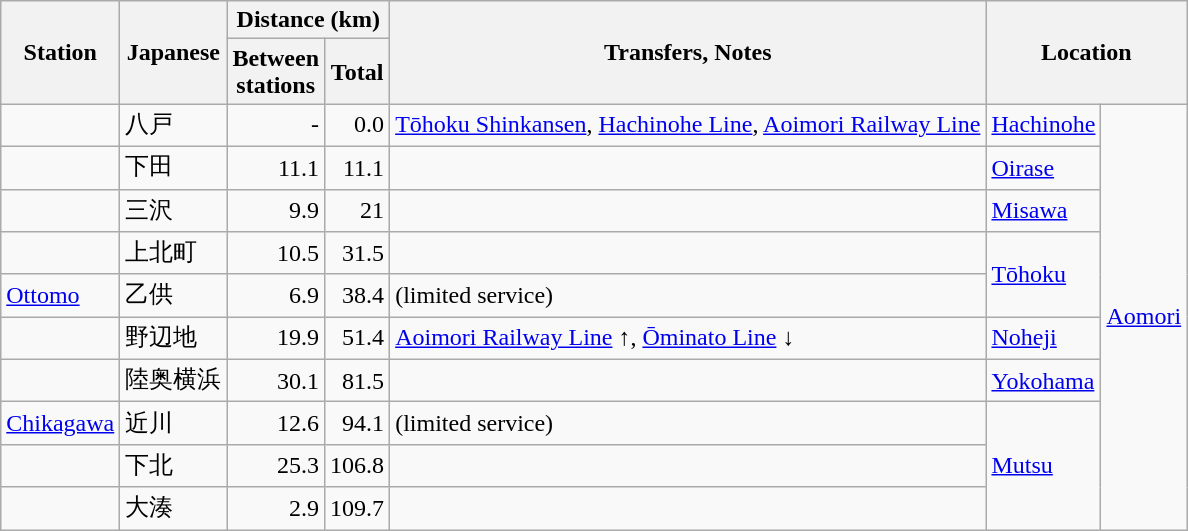<table class="wikitable">
<tr>
<th rowspan="2">Station</th>
<th rowspan="2">Japanese</th>
<th colspan="2">Distance (km)</th>
<th rowspan="2">Transfers, Notes</th>
<th colspan=2 rowspan="2">Location</th>
</tr>
<tr>
<th>Between<br>stations</th>
<th>Total</th>
</tr>
<tr>
<td></td>
<td>八戸</td>
<td style="text-align:right;">-</td>
<td style="text-align:right;">0.0</td>
<td><a href='#'>Tōhoku Shinkansen</a>, <a href='#'>Hachinohe Line</a>, <a href='#'>Aoimori Railway Line</a></td>
<td rowspan="1"><a href='#'>Hachinohe</a></td>
<td rowspan="10"><a href='#'>Aomori</a></td>
</tr>
<tr>
<td></td>
<td>下田</td>
<td style="text-align:right;">11.1</td>
<td style="text-align:right;">11.1</td>
<td></td>
<td rowspan="1"><a href='#'>Oirase</a></td>
</tr>
<tr>
<td></td>
<td>三沢</td>
<td style="text-align:right;">9.9</td>
<td style="text-align:right;">21</td>
<td></td>
<td rowspan="1"><a href='#'>Misawa</a></td>
</tr>
<tr>
<td></td>
<td>上北町</td>
<td style="text-align:right;">10.5</td>
<td style="text-align:right;">31.5</td>
<td></td>
<td rowspan="2"><a href='#'>Tōhoku</a></td>
</tr>
<tr>
<td><a href='#'>Ottomo</a></td>
<td>乙供</td>
<td style="text-align:right;">6.9</td>
<td style="text-align:right;">38.4</td>
<td>(limited service)</td>
</tr>
<tr>
<td></td>
<td>野辺地</td>
<td style="text-align:right;">19.9</td>
<td style="text-align:right;">51.4</td>
<td><a href='#'>Aoimori Railway Line</a> ↑, <a href='#'>Ōminato Line</a> ↓</td>
<td rowspan="1"><a href='#'>Noheji</a></td>
</tr>
<tr>
<td></td>
<td>陸奥横浜</td>
<td style="text-align:right;">30.1</td>
<td style="text-align:right;">81.5</td>
<td></td>
<td rowspan="1"><a href='#'>Yokohama</a></td>
</tr>
<tr>
<td><a href='#'>Chikagawa</a></td>
<td>近川</td>
<td style="text-align:right;">12.6</td>
<td style="text-align:right;">94.1</td>
<td>(limited service)</td>
<td rowspan="3"><a href='#'>Mutsu</a></td>
</tr>
<tr>
<td></td>
<td>下北</td>
<td style="text-align:right;">25.3</td>
<td style="text-align:right;">106.8</td>
<td></td>
</tr>
<tr>
<td></td>
<td>大湊</td>
<td style="text-align:right;">2.9</td>
<td style="text-align:right;">109.7</td>
<td> </td>
</tr>
</table>
